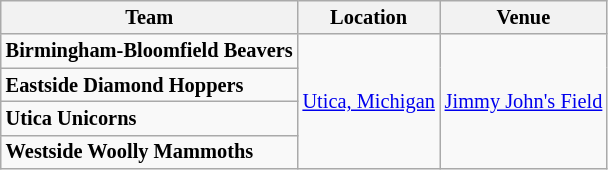<table class="wikitable" style="font-size:85%">
<tr>
<th>Team</th>
<th>Location</th>
<th>Venue</th>
</tr>
<tr>
<td><strong>Birmingham-Bloomfield Beavers</strong></td>
<td rowspan="4"><a href='#'>Utica, Michigan</a></td>
<td rowspan="4"><a href='#'>Jimmy John's Field</a></td>
</tr>
<tr>
<td><strong>Eastside Diamond Hoppers</strong></td>
</tr>
<tr>
<td><strong>Utica Unicorns</strong></td>
</tr>
<tr>
<td><strong>Westside Woolly Mammoths</strong></td>
</tr>
</table>
